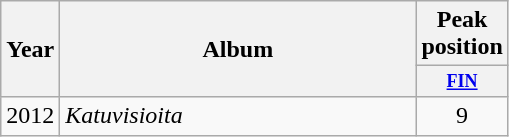<table class="wikitable">
<tr>
<th rowspan="2">Year</th>
<th rowspan="2" style="width:230px;">Album</th>
<th colspan="2">Peak<br>position</th>
</tr>
<tr>
<th style="width;font-size:75%"><a href='#'>FIN</a><br></th>
</tr>
<tr>
<td>2012</td>
<td><em>Katuvisioita</em></td>
<td style="text-align:center;">9</td>
</tr>
</table>
